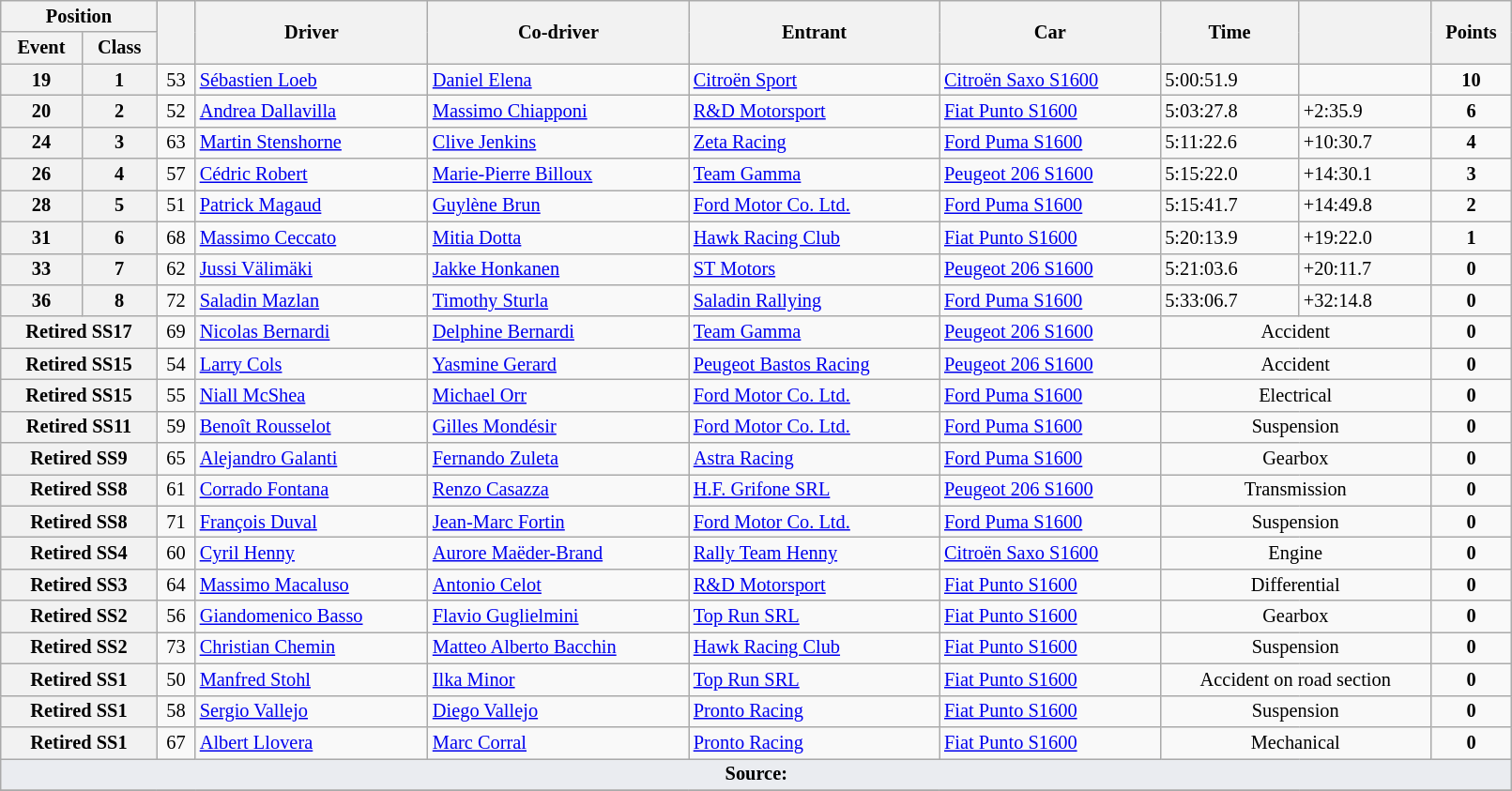<table class="wikitable" width=85% style="font-size: 85%;">
<tr>
<th colspan="2">Position</th>
<th rowspan="2"></th>
<th rowspan="2">Driver</th>
<th rowspan="2">Co-driver</th>
<th rowspan="2">Entrant</th>
<th rowspan="2">Car</th>
<th rowspan="2">Time</th>
<th rowspan="2"></th>
<th rowspan="2">Points</th>
</tr>
<tr>
<th>Event</th>
<th>Class</th>
</tr>
<tr>
<th>19</th>
<th>1</th>
<td align="center">53</td>
<td> <a href='#'>Sébastien Loeb</a></td>
<td> <a href='#'>Daniel Elena</a></td>
<td> <a href='#'>Citroën Sport</a></td>
<td><a href='#'>Citroën Saxo S1600</a></td>
<td>5:00:51.9</td>
<td></td>
<td align="center"><strong>10</strong></td>
</tr>
<tr>
<th>20</th>
<th>2</th>
<td align="center">52</td>
<td> <a href='#'>Andrea Dallavilla</a></td>
<td> <a href='#'>Massimo Chiapponi</a></td>
<td> <a href='#'>R&D Motorsport</a></td>
<td><a href='#'>Fiat Punto S1600</a></td>
<td>5:03:27.8</td>
<td>+2:35.9</td>
<td align="center"><strong>6</strong></td>
</tr>
<tr>
<th>24</th>
<th>3</th>
<td align="center">63</td>
<td> <a href='#'>Martin Stenshorne</a></td>
<td> <a href='#'>Clive Jenkins</a></td>
<td> <a href='#'>Zeta Racing</a></td>
<td><a href='#'>Ford Puma S1600</a></td>
<td>5:11:22.6</td>
<td>+10:30.7</td>
<td align="center"><strong>4</strong></td>
</tr>
<tr>
<th>26</th>
<th>4</th>
<td align="center">57</td>
<td> <a href='#'>Cédric Robert</a></td>
<td> <a href='#'>Marie-Pierre Billoux</a></td>
<td> <a href='#'>Team Gamma</a></td>
<td><a href='#'>Peugeot 206 S1600</a></td>
<td>5:15:22.0</td>
<td>+14:30.1</td>
<td align="center"><strong>3</strong></td>
</tr>
<tr>
<th>28</th>
<th>5</th>
<td align="center">51</td>
<td> <a href='#'>Patrick Magaud</a></td>
<td> <a href='#'>Guylène Brun</a></td>
<td> <a href='#'>Ford Motor Co. Ltd.</a></td>
<td><a href='#'>Ford Puma S1600</a></td>
<td>5:15:41.7</td>
<td>+14:49.8</td>
<td align="center"><strong>2</strong></td>
</tr>
<tr>
<th>31</th>
<th>6</th>
<td align="center">68</td>
<td> <a href='#'>Massimo Ceccato</a></td>
<td> <a href='#'>Mitia Dotta</a></td>
<td> <a href='#'>Hawk Racing Club</a></td>
<td><a href='#'>Fiat Punto S1600</a></td>
<td>5:20:13.9</td>
<td>+19:22.0</td>
<td align="center"><strong>1</strong></td>
</tr>
<tr>
<th>33</th>
<th>7</th>
<td align="center">62</td>
<td> <a href='#'>Jussi Välimäki</a></td>
<td> <a href='#'>Jakke Honkanen</a></td>
<td> <a href='#'>ST Motors</a></td>
<td><a href='#'>Peugeot 206 S1600</a></td>
<td>5:21:03.6</td>
<td>+20:11.7</td>
<td align="center"><strong>0</strong></td>
</tr>
<tr>
<th>36</th>
<th>8</th>
<td align="center">72</td>
<td> <a href='#'>Saladin Mazlan</a></td>
<td> <a href='#'>Timothy Sturla</a></td>
<td> <a href='#'>Saladin Rallying</a></td>
<td><a href='#'>Ford Puma S1600</a></td>
<td>5:33:06.7</td>
<td>+32:14.8</td>
<td align="center"><strong>0</strong></td>
</tr>
<tr>
<th colspan="2">Retired SS17</th>
<td align="center">69</td>
<td> <a href='#'>Nicolas Bernardi</a></td>
<td> <a href='#'>Delphine Bernardi</a></td>
<td> <a href='#'>Team Gamma</a></td>
<td><a href='#'>Peugeot 206 S1600</a></td>
<td align="center" colspan="2">Accident</td>
<td align="center"><strong>0</strong></td>
</tr>
<tr>
<th colspan="2">Retired SS15</th>
<td align="center">54</td>
<td> <a href='#'>Larry Cols</a></td>
<td> <a href='#'>Yasmine Gerard</a></td>
<td> <a href='#'>Peugeot Bastos Racing</a></td>
<td><a href='#'>Peugeot 206 S1600</a></td>
<td align="center" colspan="2">Accident</td>
<td align="center"><strong>0</strong></td>
</tr>
<tr>
<th colspan="2">Retired SS15</th>
<td align="center">55</td>
<td> <a href='#'>Niall McShea</a></td>
<td> <a href='#'>Michael Orr</a></td>
<td> <a href='#'>Ford Motor Co. Ltd.</a></td>
<td><a href='#'>Ford Puma S1600</a></td>
<td align="center" colspan="2">Electrical</td>
<td align="center"><strong>0</strong></td>
</tr>
<tr>
<th colspan="2">Retired SS11</th>
<td align="center">59</td>
<td> <a href='#'>Benoît Rousselot</a></td>
<td> <a href='#'>Gilles Mondésir</a></td>
<td> <a href='#'>Ford Motor Co. Ltd.</a></td>
<td><a href='#'>Ford Puma S1600</a></td>
<td align="center" colspan="2">Suspension</td>
<td align="center"><strong>0</strong></td>
</tr>
<tr>
<th colspan="2">Retired SS9</th>
<td align="center">65</td>
<td> <a href='#'>Alejandro Galanti</a></td>
<td> <a href='#'>Fernando Zuleta</a></td>
<td> <a href='#'>Astra Racing</a></td>
<td><a href='#'>Ford Puma S1600</a></td>
<td align="center" colspan="2">Gearbox</td>
<td align="center"><strong>0</strong></td>
</tr>
<tr>
<th colspan="2">Retired SS8</th>
<td align="center">61</td>
<td> <a href='#'>Corrado Fontana</a></td>
<td> <a href='#'>Renzo Casazza</a></td>
<td> <a href='#'>H.F. Grifone SRL</a></td>
<td><a href='#'>Peugeot 206 S1600</a></td>
<td align="center" colspan="2">Transmission</td>
<td align="center"><strong>0</strong></td>
</tr>
<tr>
<th colspan="2">Retired SS8</th>
<td align="center">71</td>
<td> <a href='#'>François Duval</a></td>
<td> <a href='#'>Jean-Marc Fortin</a></td>
<td> <a href='#'>Ford Motor Co. Ltd.</a></td>
<td><a href='#'>Ford Puma S1600</a></td>
<td align="center" colspan="2">Suspension</td>
<td align="center"><strong>0</strong></td>
</tr>
<tr>
<th colspan="2">Retired SS4</th>
<td align="center">60</td>
<td> <a href='#'>Cyril Henny</a></td>
<td> <a href='#'>Aurore Maëder-Brand</a></td>
<td> <a href='#'>Rally Team Henny</a></td>
<td><a href='#'>Citroën Saxo S1600</a></td>
<td align="center" colspan="2">Engine</td>
<td align="center"><strong>0</strong></td>
</tr>
<tr>
<th colspan="2">Retired SS3</th>
<td align="center">64</td>
<td> <a href='#'>Massimo Macaluso</a></td>
<td> <a href='#'>Antonio Celot</a></td>
<td> <a href='#'>R&D Motorsport</a></td>
<td><a href='#'>Fiat Punto S1600</a></td>
<td align="center" colspan="2">Differential</td>
<td align="center"><strong>0</strong></td>
</tr>
<tr>
<th colspan="2">Retired SS2</th>
<td align="center">56</td>
<td> <a href='#'>Giandomenico Basso</a></td>
<td> <a href='#'>Flavio Guglielmini</a></td>
<td> <a href='#'>Top Run SRL</a></td>
<td><a href='#'>Fiat Punto S1600</a></td>
<td align="center" colspan="2">Gearbox</td>
<td align="center"><strong>0</strong></td>
</tr>
<tr>
<th colspan="2">Retired SS2</th>
<td align="center">73</td>
<td> <a href='#'>Christian Chemin</a></td>
<td> <a href='#'>Matteo Alberto Bacchin</a></td>
<td> <a href='#'>Hawk Racing Club</a></td>
<td><a href='#'>Fiat Punto S1600</a></td>
<td align="center" colspan="2">Suspension</td>
<td align="center"><strong>0</strong></td>
</tr>
<tr>
<th colspan="2">Retired SS1</th>
<td align="center">50</td>
<td> <a href='#'>Manfred Stohl</a></td>
<td> <a href='#'>Ilka Minor</a></td>
<td> <a href='#'>Top Run SRL</a></td>
<td><a href='#'>Fiat Punto S1600</a></td>
<td align="center" colspan="2">Accident on road section</td>
<td align="center"><strong>0</strong></td>
</tr>
<tr>
<th colspan="2">Retired SS1</th>
<td align="center">58</td>
<td> <a href='#'>Sergio Vallejo</a></td>
<td> <a href='#'>Diego Vallejo</a></td>
<td> <a href='#'>Pronto Racing</a></td>
<td><a href='#'>Fiat Punto S1600</a></td>
<td align="center" colspan="2">Suspension</td>
<td align="center"><strong>0</strong></td>
</tr>
<tr>
<th colspan="2">Retired SS1</th>
<td align="center">67</td>
<td> <a href='#'>Albert Llovera</a></td>
<td> <a href='#'>Marc Corral</a></td>
<td> <a href='#'>Pronto Racing</a></td>
<td><a href='#'>Fiat Punto S1600</a></td>
<td align="center" colspan="2">Mechanical</td>
<td align="center"><strong>0</strong></td>
</tr>
<tr>
<td style="background-color:#EAECF0; text-align:center" colspan="10"><strong>Source:</strong></td>
</tr>
<tr>
</tr>
</table>
